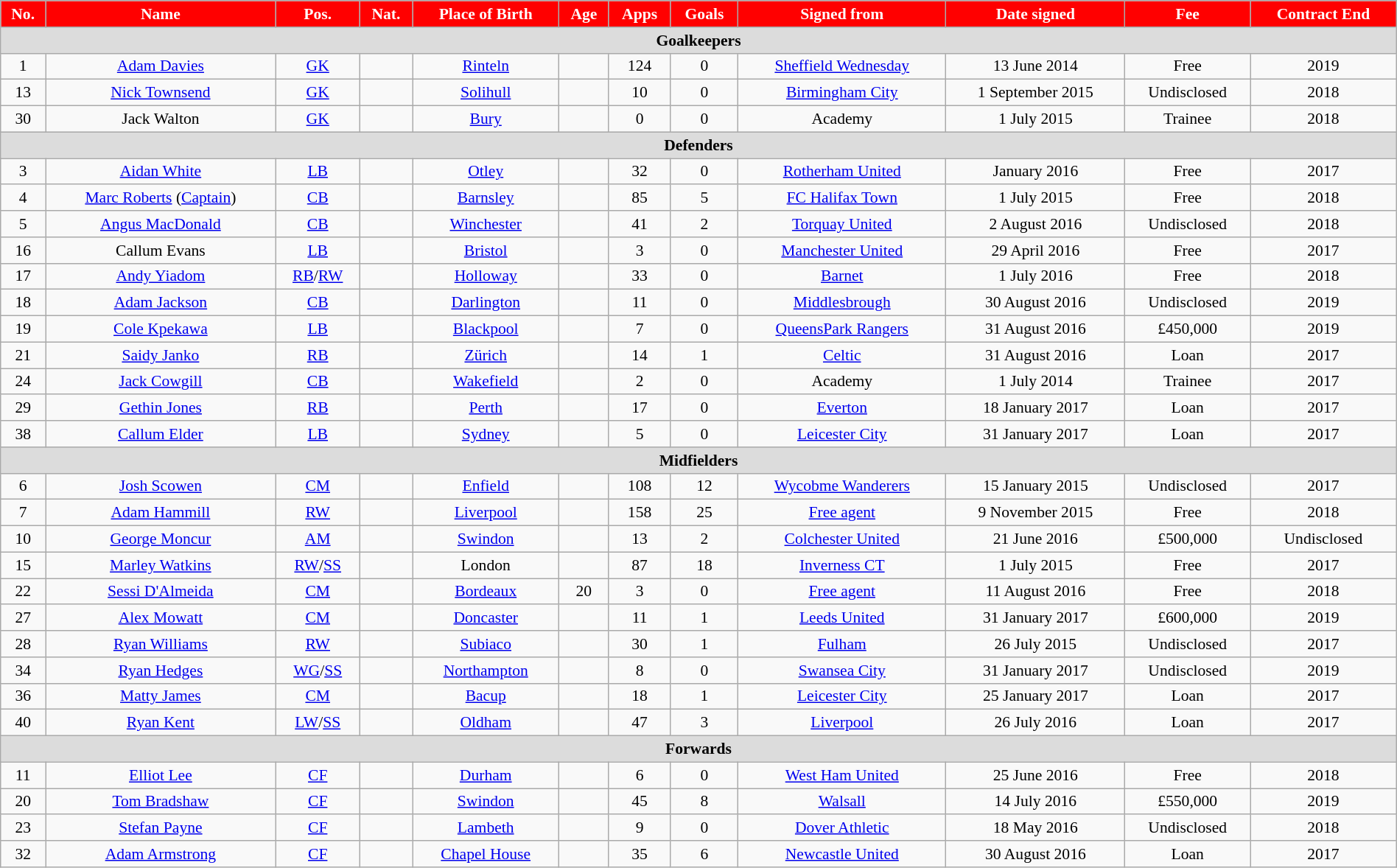<table class="wikitable" style="text-align:center; font-size:90%; width:100%;">
<tr>
<th style="background:#f00; color:white; text-align:center;">No.</th>
<th style="background:#f00; color:white; text-align:center;">Name</th>
<th style="background:#f00; color:white; text-align:center;">Pos.</th>
<th style="background:#f00; color:white; text-align:center;">Nat.</th>
<th style="background:#f00; color:white; text-align:center;">Place of Birth</th>
<th style="background:#f00; color:white; text-align:center;">Age</th>
<th style="background:#f00; color:white; text-align:center;">Apps</th>
<th style="background:#f00; color:white; text-align:center;">Goals</th>
<th style="background:#f00; color:white; text-align:center;">Signed from</th>
<th style="background:#f00; color:white; text-align:center;">Date signed</th>
<th style="background:#f00; color:white; text-align:center;">Fee</th>
<th style="background:#f00; color:white; text-align:center;">Contract End</th>
</tr>
<tr>
<th colspan="12" style="background:#dcdcdc; text-align:center;">Goalkeepers</th>
</tr>
<tr>
<td>1</td>
<td><a href='#'>Adam Davies</a></td>
<td><a href='#'>GK</a></td>
<td></td>
<td><a href='#'>Rinteln</a></td>
<td></td>
<td>124</td>
<td>0</td>
<td><a href='#'>Sheffield Wednesday</a></td>
<td>13 June 2014</td>
<td>Free</td>
<td>2019</td>
</tr>
<tr>
<td>13</td>
<td><a href='#'>Nick Townsend</a></td>
<td><a href='#'>GK</a></td>
<td></td>
<td><a href='#'>Solihull</a></td>
<td></td>
<td>10</td>
<td>0</td>
<td><a href='#'>Birmingham City</a></td>
<td>1 September 2015</td>
<td>Undisclosed</td>
<td>2018</td>
</tr>
<tr>
<td>30</td>
<td>Jack Walton</td>
<td><a href='#'>GK</a></td>
<td></td>
<td><a href='#'>Bury</a></td>
<td></td>
<td>0</td>
<td>0</td>
<td>Academy</td>
<td>1 July 2015</td>
<td>Trainee</td>
<td>2018</td>
</tr>
<tr>
<th colspan="12" style="background:#dcdcdc; text-align:center;">Defenders</th>
</tr>
<tr>
<td>3</td>
<td><a href='#'>Aidan White</a></td>
<td><a href='#'>LB</a></td>
<td></td>
<td><a href='#'>Otley</a></td>
<td></td>
<td>32</td>
<td>0</td>
<td><a href='#'>Rotherham United</a></td>
<td>January 2016</td>
<td>Free</td>
<td>2017</td>
</tr>
<tr>
<td>4</td>
<td><a href='#'>Marc Roberts</a> (<a href='#'>Captain</a>)</td>
<td><a href='#'>CB</a></td>
<td></td>
<td><a href='#'>Barnsley</a></td>
<td></td>
<td>85</td>
<td>5</td>
<td><a href='#'>FC Halifax Town</a></td>
<td>1 July 2015</td>
<td>Free</td>
<td>2018</td>
</tr>
<tr>
<td>5</td>
<td><a href='#'>Angus MacDonald</a></td>
<td><a href='#'>CB</a></td>
<td></td>
<td><a href='#'>Winchester</a></td>
<td></td>
<td>41</td>
<td>2</td>
<td><a href='#'>Torquay United</a></td>
<td>2 August 2016</td>
<td>Undisclosed</td>
<td>2018</td>
</tr>
<tr>
<td>16</td>
<td>Callum Evans</td>
<td><a href='#'>LB</a></td>
<td></td>
<td><a href='#'>Bristol</a></td>
<td></td>
<td>3</td>
<td>0</td>
<td Manchester United F.C.><a href='#'>Manchester United</a></td>
<td>29 April 2016</td>
<td>Free</td>
<td>2017</td>
</tr>
<tr>
<td>17</td>
<td><a href='#'>Andy Yiadom</a></td>
<td><a href='#'>RB</a>/<a href='#'>RW</a></td>
<td></td>
<td><a href='#'>Holloway</a></td>
<td></td>
<td>33</td>
<td>0</td>
<td><a href='#'>Barnet</a></td>
<td>1 July 2016</td>
<td>Free</td>
<td>2018</td>
</tr>
<tr>
<td>18</td>
<td><a href='#'>Adam Jackson</a></td>
<td><a href='#'>CB</a></td>
<td></td>
<td><a href='#'>Darlington</a></td>
<td></td>
<td>11</td>
<td>0</td>
<td><a href='#'>Middlesbrough</a></td>
<td>30 August 2016</td>
<td>Undisclosed</td>
<td>2019</td>
</tr>
<tr>
<td>19</td>
<td><a href='#'>Cole Kpekawa</a></td>
<td><a href='#'>LB</a></td>
<td></td>
<td><a href='#'>Blackpool</a></td>
<td></td>
<td>7</td>
<td>0</td>
<td><a href='#'>QueensPark Rangers</a></td>
<td>31 August 2016</td>
<td>£450,000</td>
<td>2019</td>
</tr>
<tr>
<td>21</td>
<td><a href='#'>Saidy Janko</a></td>
<td><a href='#'>RB</a></td>
<td></td>
<td><a href='#'>Zürich</a></td>
<td></td>
<td>14</td>
<td>1</td>
<td><a href='#'>Celtic</a></td>
<td>31 August 2016</td>
<td>Loan</td>
<td>2017</td>
</tr>
<tr>
<td>24</td>
<td><a href='#'>Jack Cowgill</a></td>
<td><a href='#'>CB</a></td>
<td></td>
<td><a href='#'>Wakefield</a></td>
<td></td>
<td>2</td>
<td>0</td>
<td>Academy</td>
<td>1 July 2014</td>
<td>Trainee</td>
<td>2017</td>
</tr>
<tr>
<td>29</td>
<td><a href='#'>Gethin Jones</a></td>
<td><a href='#'>RB</a></td>
<td></td>
<td><a href='#'>Perth</a></td>
<td></td>
<td>17</td>
<td>0</td>
<td><a href='#'>Everton</a></td>
<td>18 January 2017</td>
<td>Loan</td>
<td>2017</td>
</tr>
<tr>
<td>38</td>
<td><a href='#'>Callum Elder</a></td>
<td><a href='#'>LB</a></td>
<td></td>
<td><a href='#'>Sydney</a></td>
<td></td>
<td>5</td>
<td>0</td>
<td><a href='#'>Leicester City</a></td>
<td>31 January 2017</td>
<td>Loan</td>
<td>2017</td>
</tr>
<tr>
<th colspan="12" style="background:#dcdcdc; text-align:center;">Midfielders</th>
</tr>
<tr>
<td>6</td>
<td><a href='#'>Josh Scowen</a></td>
<td><a href='#'>CM</a></td>
<td></td>
<td><a href='#'>Enfield</a></td>
<td></td>
<td>108</td>
<td>12</td>
<td><a href='#'>Wycobme Wanderers</a></td>
<td>15 January 2015</td>
<td>Undisclosed</td>
<td>2017</td>
</tr>
<tr>
<td>7</td>
<td><a href='#'>Adam Hammill</a></td>
<td><a href='#'>RW</a></td>
<td></td>
<td><a href='#'>Liverpool</a></td>
<td></td>
<td>158</td>
<td>25</td>
<td><a href='#'>Free agent</a></td>
<td>9 November 2015</td>
<td>Free</td>
<td>2018</td>
</tr>
<tr>
<td>10</td>
<td><a href='#'>George Moncur</a></td>
<td><a href='#'>AM</a></td>
<td></td>
<td><a href='#'>Swindon</a></td>
<td></td>
<td>13</td>
<td>2</td>
<td><a href='#'>Colchester United</a></td>
<td>21 June 2016</td>
<td>£500,000</td>
<td>Undisclosed</td>
</tr>
<tr>
<td>15</td>
<td><a href='#'>Marley Watkins</a></td>
<td><a href='#'>RW</a>/<a href='#'>SS</a></td>
<td></td>
<td>London</td>
<td></td>
<td>87</td>
<td>18</td>
<td><a href='#'>Inverness CT</a></td>
<td>1 July 2015</td>
<td>Free</td>
<td>2017</td>
</tr>
<tr>
<td>22</td>
<td><a href='#'>Sessi D'Almeida</a></td>
<td><a href='#'>CM</a></td>
<td></td>
<td><a href='#'>Bordeaux</a></td>
<td>20</td>
<td>3</td>
<td>0</td>
<td><a href='#'>Free agent</a></td>
<td>11 August 2016</td>
<td>Free</td>
<td>2018</td>
</tr>
<tr>
<td>27</td>
<td><a href='#'>Alex Mowatt</a></td>
<td><a href='#'>CM</a></td>
<td></td>
<td><a href='#'>Doncaster</a></td>
<td></td>
<td>11</td>
<td>1</td>
<td><a href='#'>Leeds United</a></td>
<td>31 January 2017</td>
<td>£600,000</td>
<td>2019</td>
</tr>
<tr>
<td>28</td>
<td><a href='#'>Ryan Williams</a></td>
<td><a href='#'>RW</a></td>
<td></td>
<td><a href='#'>Subiaco</a></td>
<td></td>
<td>30</td>
<td>1</td>
<td><a href='#'>Fulham</a></td>
<td>26 July 2015</td>
<td>Undisclosed</td>
<td>2017</td>
</tr>
<tr>
<td>34</td>
<td><a href='#'>Ryan Hedges</a></td>
<td><a href='#'>WG</a>/<a href='#'>SS</a></td>
<td></td>
<td><a href='#'>Northampton</a></td>
<td></td>
<td>8</td>
<td>0</td>
<td><a href='#'>Swansea City</a></td>
<td>31 January 2017</td>
<td>Undisclosed</td>
<td>2019</td>
</tr>
<tr>
<td>36</td>
<td><a href='#'>Matty James</a></td>
<td><a href='#'>CM</a></td>
<td></td>
<td><a href='#'>Bacup</a></td>
<td></td>
<td>18</td>
<td>1</td>
<td><a href='#'>Leicester City</a></td>
<td>25 January 2017</td>
<td>Loan</td>
<td>2017</td>
</tr>
<tr>
<td>40</td>
<td><a href='#'>Ryan Kent</a></td>
<td><a href='#'>LW</a>/<a href='#'>SS</a></td>
<td></td>
<td><a href='#'>Oldham</a></td>
<td></td>
<td>47</td>
<td>3</td>
<td><a href='#'>Liverpool</a></td>
<td>26 July 2016</td>
<td>Loan</td>
<td>2017</td>
</tr>
<tr>
<th colspan="12" style="background:#dcdcdc; text-align:center;">Forwards</th>
</tr>
<tr>
<td>11</td>
<td><a href='#'>Elliot Lee</a></td>
<td><a href='#'>CF</a></td>
<td></td>
<td><a href='#'>Durham</a></td>
<td></td>
<td>6</td>
<td>0</td>
<td><a href='#'>West Ham United</a></td>
<td>25 June 2016</td>
<td>Free</td>
<td>2018</td>
</tr>
<tr>
<td>20</td>
<td><a href='#'>Tom Bradshaw</a></td>
<td><a href='#'>CF</a></td>
<td></td>
<td><a href='#'>Swindon</a></td>
<td></td>
<td>45</td>
<td>8</td>
<td><a href='#'>Walsall</a></td>
<td>14 July 2016</td>
<td>£550,000</td>
<td>2019</td>
</tr>
<tr>
<td>23</td>
<td><a href='#'>Stefan Payne</a></td>
<td><a href='#'>CF</a></td>
<td></td>
<td><a href='#'>Lambeth</a></td>
<td></td>
<td>9</td>
<td>0</td>
<td><a href='#'>Dover Athletic</a></td>
<td>18 May 2016</td>
<td>Undisclosed</td>
<td>2018</td>
</tr>
<tr>
<td>32</td>
<td><a href='#'>Adam Armstrong</a></td>
<td><a href='#'>CF</a></td>
<td></td>
<td><a href='#'>Chapel House</a></td>
<td></td>
<td>35</td>
<td>6</td>
<td><a href='#'>Newcastle United</a></td>
<td>30 August 2016</td>
<td>Loan</td>
<td>2017</td>
</tr>
</table>
